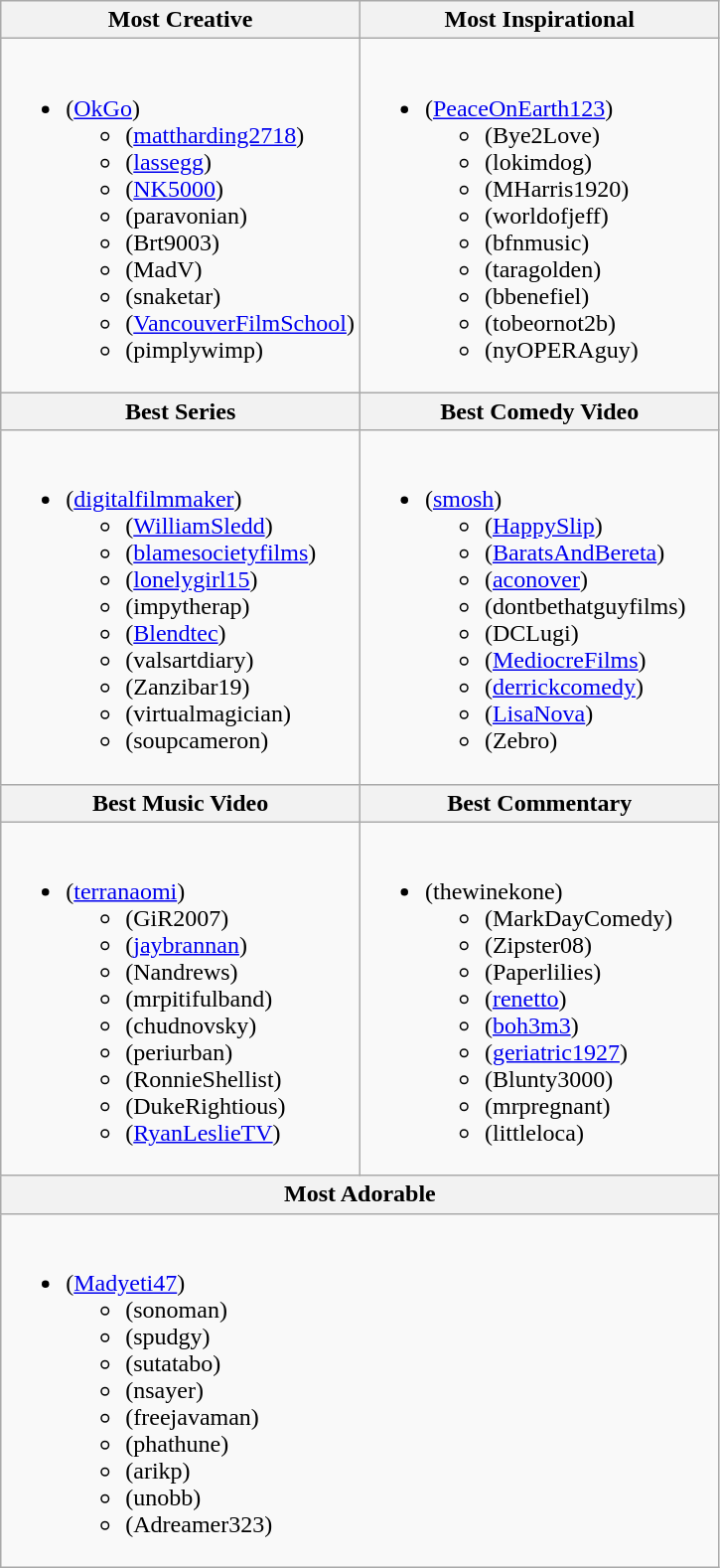<table class=wikitable>
<tr>
<th scope=col style="width:50%">Most Creative</th>
<th scope=col style="width:50%">Most Inspirational</th>
</tr>
<tr>
<td valign=top><br><ul><li><strong></strong> (<a href='#'>OkGo</a>)<ul><li> (<a href='#'>mattharding2718</a>)</li><li> (<a href='#'>lassegg</a>)</li><li> (<a href='#'>NK5000</a>)</li><li> (paravonian)</li><li> (Brt9003)</li><li> (MadV)</li><li> (snaketar)</li><li> (<a href='#'>VancouverFilmSchool</a>)</li><li> (pimplywimp)</li></ul></li></ul></td>
<td valign=top><br><ul><li><strong></strong> (<a href='#'>PeaceOnEarth123</a>)<ul><li> (Bye2Love)</li><li> (lokimdog)</li><li> (MHarris1920)</li><li> (worldofjeff)</li><li> (bfnmusic)</li><li> (taragolden)</li><li> (bbenefiel)</li><li> (tobeornot2b)</li><li> (nyOPERAguy)</li></ul></li></ul></td>
</tr>
<tr>
<th scope=col style="width:50%">Best Series</th>
<th scope=col style="width:50%">Best Comedy Video</th>
</tr>
<tr>
<td valign=top><br><ul><li><strong></strong> (<a href='#'>digitalfilmmaker</a>)<ul><li> (<a href='#'>WilliamSledd</a>)</li><li> (<a href='#'>blamesocietyfilms</a>)</li><li> (<a href='#'>lonelygirl15</a>)</li><li> (impytherap)</li><li> (<a href='#'>Blendtec</a>)</li><li> (valsartdiary)</li><li> (Zanzibar19)</li><li> (virtualmagician)</li><li> (soupcameron)</li></ul></li></ul></td>
<td valign=top><br><ul><li><strong></strong> (<a href='#'>smosh</a>)<ul><li> (<a href='#'>HappySlip</a>)</li><li> (<a href='#'>BaratsAndBereta</a>)</li><li> (<a href='#'>aconover</a>)</li><li> (dontbethatguyfilms)</li><li> (DCLugi)</li><li> (<a href='#'>MediocreFilms</a>)</li><li> (<a href='#'>derrickcomedy</a>)</li><li> (<a href='#'>LisaNova</a>)</li><li> (Zebro)</li></ul></li></ul></td>
</tr>
<tr>
<th scope=col style="width:50%">Best Music Video</th>
<th scope=col style="width:50%">Best Commentary</th>
</tr>
<tr>
<td valign=top><br><ul><li><strong></strong> (<a href='#'>terranaomi</a>)<ul><li> (GiR2007)</li><li> (<a href='#'>jaybrannan</a>)</li><li> (Nandrews)</li><li> (mrpitifulband)</li><li> (chudnovsky)</li><li> (periurban)</li><li> (RonnieShellist)</li><li> (DukeRightious)</li><li> (<a href='#'>RyanLeslieTV</a>)</li></ul></li></ul></td>
<td valign=top><br><ul><li><strong></strong> (thewinekone)<ul><li> (MarkDayComedy)</li><li> (Zipster08)</li><li> (Paperlilies)</li><li> (<a href='#'>renetto</a>)</li><li> (<a href='#'>boh3m3</a>)</li><li> (<a href='#'>geriatric1927</a>)</li><li> (Blunty3000)</li><li> (mrpregnant)</li><li> (littleloca)</li></ul></li></ul></td>
</tr>
<tr>
<th scope=col style="width:50%" colspan="2">Most Adorable</th>
</tr>
<tr>
<td valign=top colspan="2"><br><ul><li><strong></strong> (<a href='#'>Madyeti47</a>)<ul><li> (sonoman)</li><li> (spudgy)</li><li> (sutatabo)</li><li> (nsayer)</li><li> (freejavaman)</li><li> (phathune)</li><li> (arikp)</li><li> (unobb)</li><li> (Adreamer323)</li></ul></li></ul></td>
</tr>
</table>
